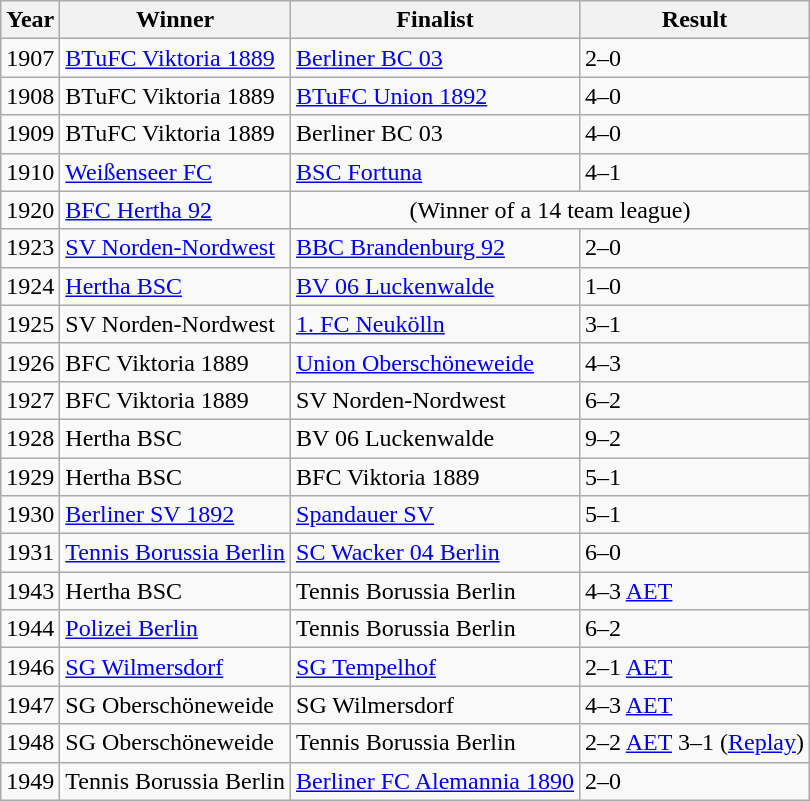<table class="wikitable">
<tr>
<th>Year</th>
<th>Winner</th>
<th>Finalist</th>
<th>Result</th>
</tr>
<tr>
<td>1907</td>
<td><a href='#'>BTuFC Viktoria 1889</a></td>
<td><a href='#'>Berliner BC 03</a></td>
<td>2–0</td>
</tr>
<tr>
<td>1908</td>
<td>BTuFC Viktoria 1889</td>
<td><a href='#'>BTuFC Union 1892</a></td>
<td>4–0</td>
</tr>
<tr>
<td>1909</td>
<td>BTuFC Viktoria 1889</td>
<td>Berliner BC 03</td>
<td>4–0</td>
</tr>
<tr>
<td>1910</td>
<td><a href='#'>Weißenseer FC</a></td>
<td><a href='#'>BSC Fortuna</a></td>
<td>4–1</td>
</tr>
<tr>
<td>1920</td>
<td><a href='#'>BFC Hertha 92</a></td>
<td colspan="2" align="center">(Winner of a 14 team league)</td>
</tr>
<tr>
<td>1923</td>
<td><a href='#'>SV Norden-Nordwest</a></td>
<td><a href='#'>BBC Brandenburg 92</a></td>
<td>2–0</td>
</tr>
<tr>
<td>1924</td>
<td><a href='#'>Hertha BSC</a></td>
<td><a href='#'>BV 06 Luckenwalde</a></td>
<td>1–0</td>
</tr>
<tr>
<td>1925</td>
<td>SV Norden-Nordwest</td>
<td><a href='#'>1. FC Neukölln</a></td>
<td>3–1</td>
</tr>
<tr>
<td>1926</td>
<td>BFC Viktoria 1889</td>
<td><a href='#'>Union Oberschöneweide</a></td>
<td>4–3</td>
</tr>
<tr>
<td>1927</td>
<td>BFC Viktoria 1889</td>
<td>SV Norden-Nordwest</td>
<td>6–2</td>
</tr>
<tr>
<td>1928</td>
<td>Hertha BSC</td>
<td>BV 06 Luckenwalde</td>
<td>9–2</td>
</tr>
<tr>
<td>1929</td>
<td>Hertha BSC</td>
<td>BFC Viktoria 1889</td>
<td>5–1</td>
</tr>
<tr>
<td>1930</td>
<td><a href='#'>Berliner SV 1892</a></td>
<td><a href='#'>Spandauer SV</a></td>
<td>5–1</td>
</tr>
<tr>
<td>1931</td>
<td><a href='#'>Tennis Borussia Berlin</a></td>
<td><a href='#'>SC Wacker 04 Berlin</a></td>
<td>6–0</td>
</tr>
<tr>
<td>1943</td>
<td>Hertha BSC</td>
<td>Tennis Borussia Berlin</td>
<td>4–3 <a href='#'>AET</a></td>
</tr>
<tr>
<td>1944</td>
<td><a href='#'>Polizei Berlin</a></td>
<td>Tennis Borussia Berlin</td>
<td>6–2</td>
</tr>
<tr>
<td>1946</td>
<td><a href='#'>SG Wilmersdorf</a></td>
<td><a href='#'>SG Tempelhof</a></td>
<td>2–1 <a href='#'>AET</a></td>
</tr>
<tr>
<td>1947</td>
<td>SG Oberschöneweide</td>
<td>SG Wilmersdorf</td>
<td>4–3 <a href='#'>AET</a></td>
</tr>
<tr>
<td>1948</td>
<td>SG Oberschöneweide</td>
<td>Tennis Borussia Berlin</td>
<td>2–2 <a href='#'>AET</a> 3–1 (<a href='#'>Replay</a>)</td>
</tr>
<tr>
<td>1949</td>
<td>Tennis Borussia Berlin</td>
<td><a href='#'>Berliner FC Alemannia 1890</a></td>
<td>2–0</td>
</tr>
</table>
